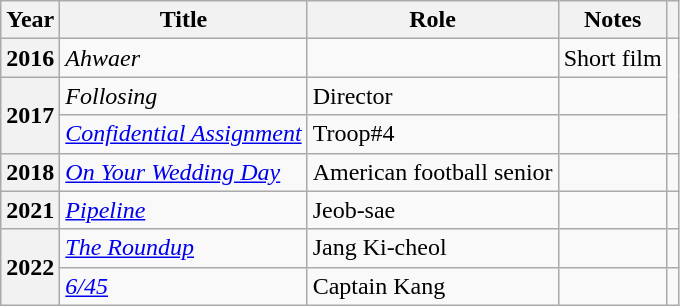<table class="wikitable sortable plainrowheaders">
<tr>
<th scope="col">Year</th>
<th scope="col">Title</th>
<th scope="col">Role</th>
<th scope="col">Notes</th>
<th scope="col" class="unsortable"></th>
</tr>
<tr>
<th scope="row">2016</th>
<td><em>Ahwaer</em></td>
<td></td>
<td>Short film</td>
<td rowspan=3></td>
</tr>
<tr>
<th scope="row" rowspan=2>2017</th>
<td><em>Follosing</em></td>
<td>Director</td>
<td></td>
</tr>
<tr>
<td><em><a href='#'>Confidential Assignment</a></em></td>
<td>Troop#4</td>
<td></td>
</tr>
<tr>
<th scope="row">2018</th>
<td><em><a href='#'>On Your Wedding Day</a></em></td>
<td>American football senior</td>
<td></td>
<td></td>
</tr>
<tr>
<th scope="row">2021</th>
<td><em><a href='#'>Pipeline</a></em></td>
<td>Jeob-sae</td>
<td></td>
<td></td>
</tr>
<tr>
<th scope="row" rowspan=2>2022</th>
<td><em><a href='#'>The Roundup</a></em></td>
<td>Jang Ki-cheol</td>
<td></td>
<td></td>
</tr>
<tr>
<td><em><a href='#'>6/45</a></em></td>
<td>Captain Kang</td>
<td></td>
<td></td>
</tr>
</table>
